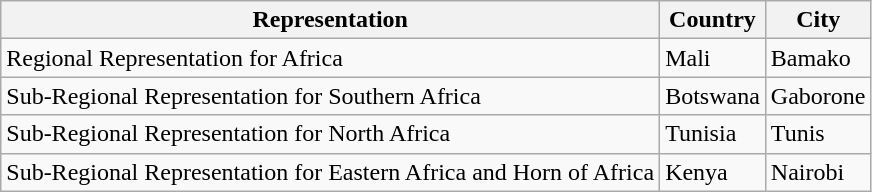<table class="wikitable">
<tr>
<th>Representation</th>
<th>Country</th>
<th>City</th>
</tr>
<tr>
<td>Regional Representation for Africa</td>
<td>Mali</td>
<td>Bamako</td>
</tr>
<tr>
<td>Sub-Regional Representation for Southern Africa</td>
<td>Botswana</td>
<td>Gaborone</td>
</tr>
<tr>
<td>Sub-Regional Representation for North Africa</td>
<td>Tunisia</td>
<td>Tunis</td>
</tr>
<tr>
<td>Sub-Regional Representation for Eastern Africa and Horn of Africa</td>
<td>Kenya</td>
<td>Nairobi</td>
</tr>
</table>
